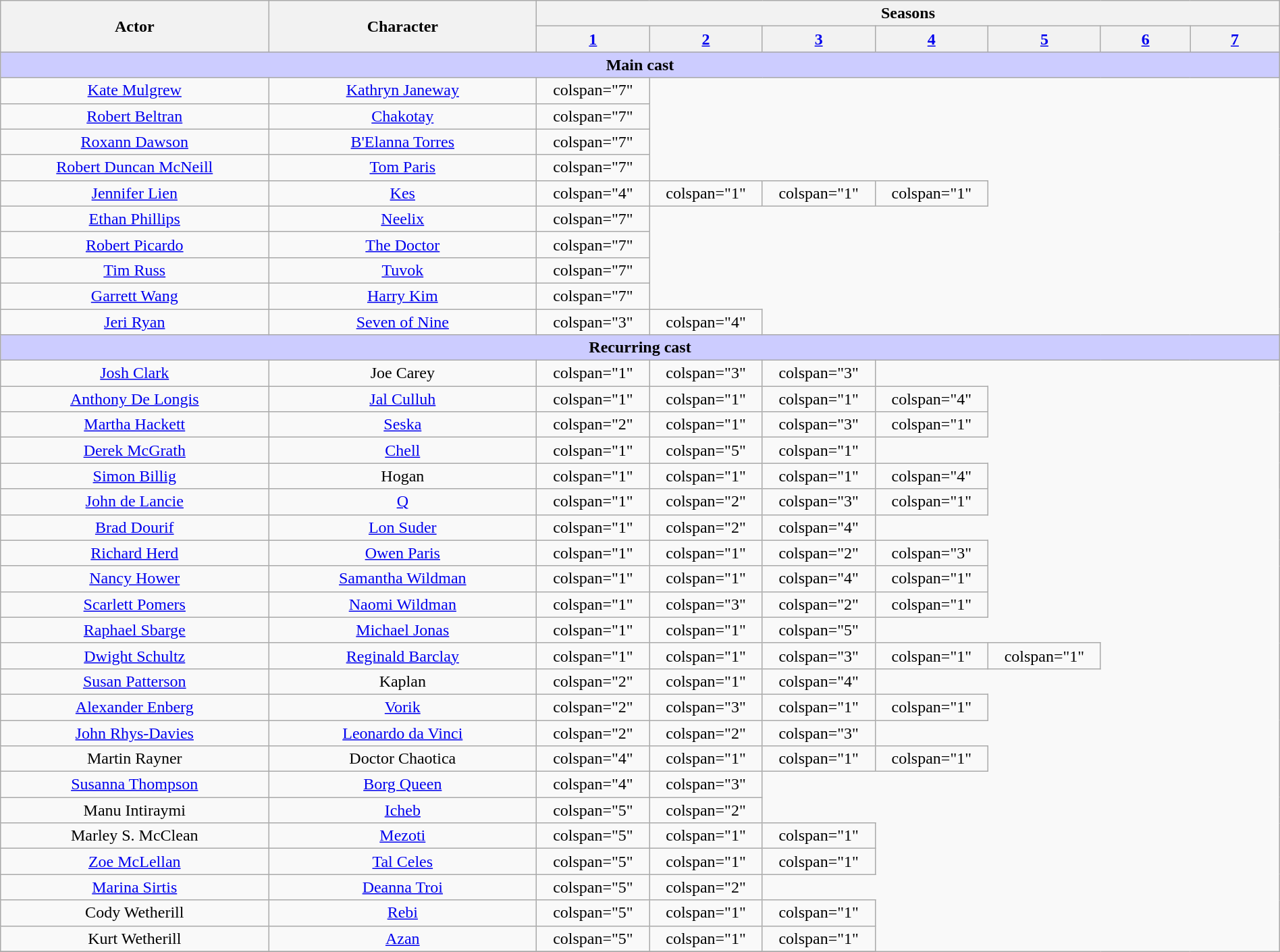<table class="wikitable plainrowheaders" style="text-align:center; width:100%">
<tr>
<th scope="col" rowspan="2" style="width:15%;">Actor</th>
<th scope="col" rowspan="2" style="width:15%;">Character</th>
<th scope="col" colspan="7" style="width:21%;">Seasons</th>
</tr>
<tr>
<th width="5%" scope="col"><a href='#'>1</a></th>
<th width="5%" scope="col"><a href='#'>2</a></th>
<th width="5%" scope="col"><a href='#'>3</a></th>
<th width="5%" scope="col"><a href='#'>4</a></th>
<th width="5%" scope="col"><a href='#'>5</a></th>
<th width="5%" scope="col"><a href='#'>6</a></th>
<th width="5%" scope="col"><a href='#'>7</a></th>
</tr>
<tr>
<td scope="row" colspan="13" style="background-color:#ccccff;"><strong>Main cast</strong></td>
</tr>
<tr>
<td><a href='#'>Kate Mulgrew</a></td>
<td><a href='#'>Kathryn Janeway</a></td>
<td>colspan="7" </td>
</tr>
<tr>
<td><a href='#'>Robert Beltran</a></td>
<td><a href='#'>Chakotay</a></td>
<td>colspan="7" </td>
</tr>
<tr>
<td><a href='#'>Roxann Dawson</a></td>
<td><a href='#'>B'Elanna Torres</a></td>
<td>colspan="7" </td>
</tr>
<tr>
<td><a href='#'>Robert Duncan McNeill</a></td>
<td><a href='#'>Tom Paris</a></td>
<td>colspan="7" </td>
</tr>
<tr>
<td><a href='#'>Jennifer Lien</a></td>
<td><a href='#'>Kes</a></td>
<td>colspan="4" </td>
<td>colspan="1" </td>
<td>colspan="1" </td>
<td>colspan="1" </td>
</tr>
<tr>
<td><a href='#'>Ethan Phillips</a></td>
<td><a href='#'>Neelix</a></td>
<td>colspan="7" </td>
</tr>
<tr>
<td><a href='#'>Robert Picardo</a></td>
<td><a href='#'>The Doctor</a></td>
<td>colspan="7" </td>
</tr>
<tr>
<td><a href='#'>Tim Russ</a></td>
<td><a href='#'>Tuvok</a></td>
<td>colspan="7" </td>
</tr>
<tr>
<td><a href='#'>Garrett Wang</a></td>
<td><a href='#'>Harry Kim</a></td>
<td>colspan="7" </td>
</tr>
<tr>
<td><a href='#'>Jeri Ryan</a></td>
<td><a href='#'>Seven of Nine</a></td>
<td>colspan="3" </td>
<td>colspan="4" </td>
</tr>
<tr>
<td scope="row" colspan="13" style="background-color:#ccccff;"><strong>Recurring cast</strong></td>
</tr>
<tr>
<td><a href='#'>Josh Clark</a></td>
<td>Joe Carey</td>
<td>colspan="1" </td>
<td>colspan="3" </td>
<td>colspan="3" </td>
</tr>
<tr>
<td><a href='#'>Anthony De Longis</a></td>
<td><a href='#'>Jal Culluh</a></td>
<td>colspan="1" </td>
<td>colspan="1" </td>
<td>colspan="1" </td>
<td>colspan="4" </td>
</tr>
<tr>
<td><a href='#'>Martha Hackett</a></td>
<td><a href='#'>Seska</a></td>
<td>colspan="2" </td>
<td>colspan="1" </td>
<td>colspan="3" </td>
<td>colspan="1" </td>
</tr>
<tr>
<td><a href='#'>Derek McGrath</a></td>
<td><a href='#'>Chell</a></td>
<td>colspan="1" </td>
<td>colspan="5" </td>
<td>colspan="1" </td>
</tr>
<tr>
<td><a href='#'>Simon Billig</a></td>
<td>Hogan</td>
<td>colspan="1" </td>
<td>colspan="1" </td>
<td>colspan="1" </td>
<td>colspan="4" </td>
</tr>
<tr>
<td><a href='#'>John de Lancie</a></td>
<td><a href='#'>Q</a></td>
<td>colspan="1" </td>
<td>colspan="2" </td>
<td>colspan="3" </td>
<td>colspan="1" </td>
</tr>
<tr>
<td><a href='#'>Brad Dourif</a></td>
<td><a href='#'>Lon Suder</a></td>
<td>colspan="1" </td>
<td>colspan="2" </td>
<td>colspan="4" </td>
</tr>
<tr>
<td><a href='#'>Richard Herd</a></td>
<td><a href='#'>Owen Paris</a></td>
<td>colspan="1" </td>
<td>colspan="1" </td>
<td>colspan="2" </td>
<td>colspan="3" </td>
</tr>
<tr>
<td><a href='#'>Nancy Hower</a></td>
<td><a href='#'>Samantha Wildman</a></td>
<td>colspan="1" </td>
<td>colspan="1" </td>
<td>colspan="4" </td>
<td>colspan="1" </td>
</tr>
<tr>
<td><a href='#'>Scarlett Pomers</a></td>
<td><a href='#'>Naomi Wildman</a></td>
<td>colspan="1" </td>
<td>colspan="3" </td>
<td>colspan="2" </td>
<td>colspan="1" </td>
</tr>
<tr>
<td><a href='#'>Raphael Sbarge</a></td>
<td><a href='#'>Michael Jonas</a></td>
<td>colspan="1" </td>
<td>colspan="1" </td>
<td>colspan="5" </td>
</tr>
<tr>
<td><a href='#'>Dwight Schultz</a></td>
<td><a href='#'>Reginald Barclay</a></td>
<td>colspan="1" </td>
<td>colspan="1" </td>
<td>colspan="3" </td>
<td>colspan="1" </td>
<td>colspan="1" </td>
</tr>
<tr>
<td><a href='#'>Susan Patterson</a></td>
<td>Kaplan</td>
<td>colspan="2" </td>
<td>colspan="1" </td>
<td>colspan="4" </td>
</tr>
<tr>
<td><a href='#'>Alexander Enberg</a></td>
<td><a href='#'>Vorik</a></td>
<td>colspan="2" </td>
<td>colspan="3" </td>
<td>colspan="1" </td>
<td>colspan="1" </td>
</tr>
<tr>
<td><a href='#'>John Rhys-Davies</a></td>
<td><a href='#'>Leonardo da Vinci</a></td>
<td>colspan="2" </td>
<td>colspan="2" </td>
<td>colspan="3" </td>
</tr>
<tr>
<td>Martin Rayner</td>
<td>Doctor Chaotica</td>
<td>colspan="4" </td>
<td>colspan="1" </td>
<td>colspan="1" </td>
<td>colspan="1" </td>
</tr>
<tr>
<td><a href='#'>Susanna Thompson</a></td>
<td><a href='#'>Borg Queen</a></td>
<td>colspan="4" </td>
<td>colspan="3" </td>
</tr>
<tr>
<td>Manu Intiraymi</td>
<td><a href='#'>Icheb</a></td>
<td>colspan="5" </td>
<td>colspan="2" </td>
</tr>
<tr>
<td>Marley S. McClean</td>
<td><a href='#'>Mezoti</a></td>
<td>colspan="5" </td>
<td>colspan="1" </td>
<td>colspan="1" </td>
</tr>
<tr>
<td><a href='#'>Zoe McLellan</a></td>
<td><a href='#'>Tal Celes</a></td>
<td>colspan="5" </td>
<td>colspan="1" </td>
<td>colspan="1" </td>
</tr>
<tr>
<td><a href='#'>Marina Sirtis</a></td>
<td><a href='#'>Deanna Troi</a></td>
<td>colspan="5" </td>
<td>colspan="2" </td>
</tr>
<tr>
<td>Cody Wetherill</td>
<td><a href='#'>Rebi</a></td>
<td>colspan="5" </td>
<td>colspan="1" </td>
<td>colspan="1" </td>
</tr>
<tr>
<td>Kurt Wetherill</td>
<td><a href='#'>Azan</a></td>
<td>colspan="5" </td>
<td>colspan="1" </td>
<td>colspan="1" </td>
</tr>
<tr>
</tr>
</table>
